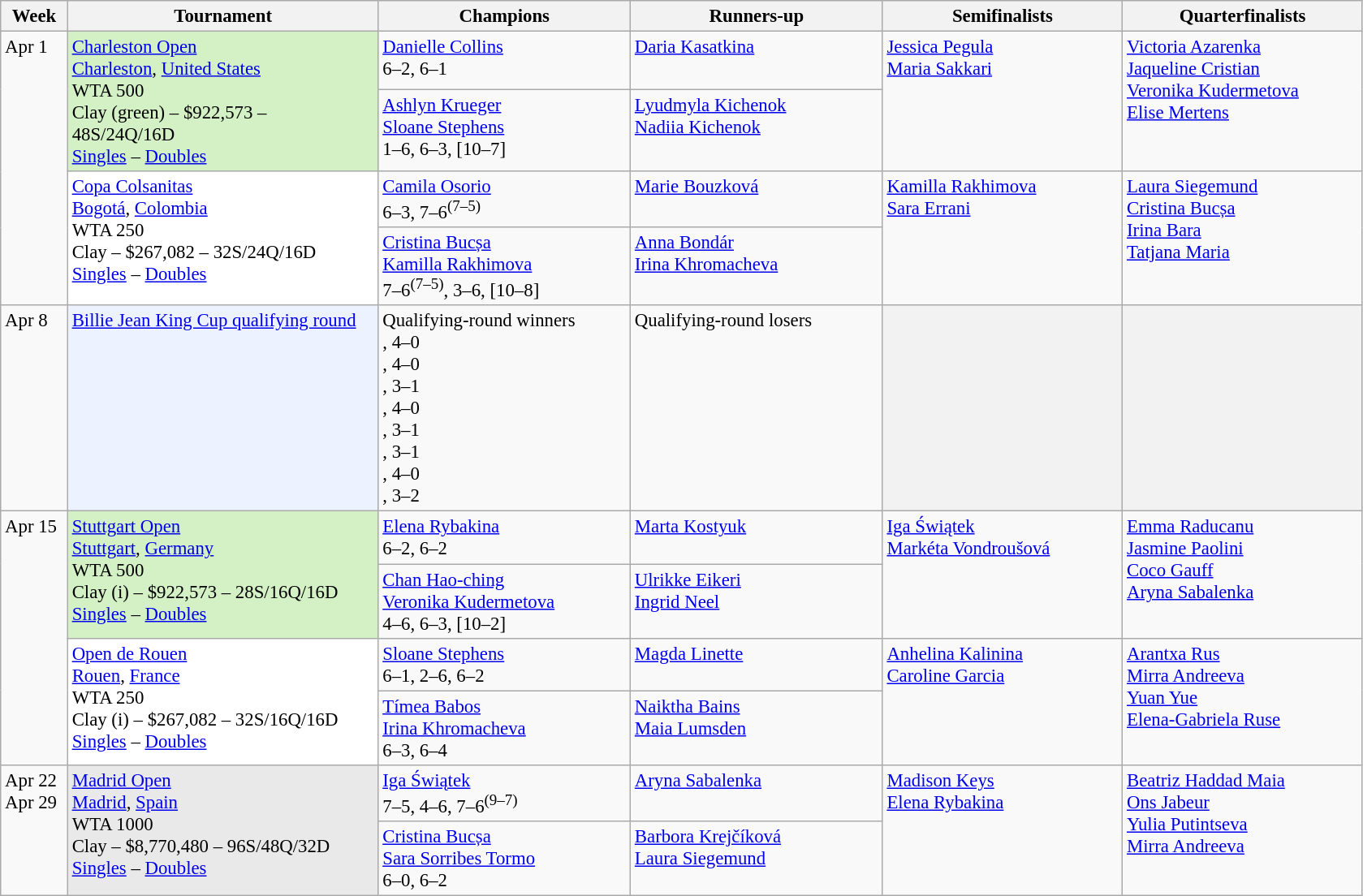<table class="wikitable" style=font-size:95%>
<tr>
<th style="width:48px;">Week</th>
<th style="width:248px;">Tournament</th>
<th style="width:200px;">Champions</th>
<th style="width:200px;">Runners-up</th>
<th style="width:190px;">Semifinalists</th>
<th style="width:190px;">Quarterfinalists</th>
</tr>
<tr style="vertical-align:top">
<td rowspan="4">Apr 1</td>
<td style="background:#D4F1C5;" rowspan="2"><a href='#'>Charleston Open</a> <br> <a href='#'>Charleston</a>, <a href='#'>United States</a> <br> WTA 500 <br> Clay (green) – $922,573 – 48S/24Q/16D <br> <a href='#'>Singles</a> – <a href='#'>Doubles</a></td>
<td> <a href='#'>Danielle Collins</a> <br> 6–2, 6–1</td>
<td> <a href='#'>Daria Kasatkina</a></td>
<td rowspan="2"> <a href='#'>Jessica Pegula</a> <br>  <a href='#'>Maria Sakkari</a></td>
<td rowspan="2"> <a href='#'>Victoria Azarenka</a> <br>  <a href='#'>Jaqueline Cristian</a><br>  <a href='#'>Veronika Kudermetova</a> <br>  <a href='#'>Elise Mertens</a></td>
</tr>
<tr style="vertical-align:top">
<td> <a href='#'>Ashlyn Krueger</a> <br>  <a href='#'>Sloane Stephens</a> <br> 1–6, 6–3, [10–7]</td>
<td> <a href='#'>Lyudmyla Kichenok</a> <br>  <a href='#'>Nadiia Kichenok</a></td>
</tr>
<tr style="vertical-align:top">
<td style="background:#fff;" rowspan="2"><a href='#'>Copa Colsanitas</a> <br> <a href='#'>Bogotá</a>, <a href='#'>Colombia</a> <br> WTA 250 <br> Clay – $267,082 – 32S/24Q/16D <br> <a href='#'>Singles</a> – <a href='#'>Doubles</a></td>
<td> <a href='#'>Camila Osorio</a> <br> 6–3, 7–6<sup>(7–5)</sup></td>
<td> <a href='#'>Marie Bouzková</a></td>
<td rowspan="2"> <a href='#'>Kamilla Rakhimova</a> <br>  <a href='#'>Sara Errani</a></td>
<td rowspan="2"> <a href='#'>Laura Siegemund</a> <br>  <a href='#'>Cristina Bucșa</a> <br>  <a href='#'>Irina Bara</a> <br>     <a href='#'>Tatjana Maria</a></td>
</tr>
<tr style="vertical-align:top">
<td> <a href='#'>Cristina Bucșa</a> <br>  <a href='#'>Kamilla Rakhimova</a> <br> 7–6<sup>(7–5)</sup>, 3–6, [10–8]</td>
<td> <a href='#'>Anna Bondár</a> <br>  <a href='#'>Irina Khromacheva</a></td>
</tr>
<tr style="vertical-align:top">
<td>Apr 8</td>
<td style="background:#ECF2FF;"><a href='#'>Billie Jean King Cup qualifying round</a></td>
<td>Qualifying-round winners<br>, 4–0 <br> , 4–0 <br> , 3–1 <br> , 4–0 <br> , 3–1 <br> , 3–1 <br> , 4–0 <br> , 3–2</td>
<td align=left>Qualifying-round losers<br><br><br><br><br><br><br><br></td>
<th></th>
<th></th>
</tr>
<tr style="vertical-align:top">
<td rowspan="4">Apr 15</td>
<td style="background:#D4F1C5;" rowspan="2"><a href='#'>Stuttgart Open</a> <br> <a href='#'>Stuttgart</a>, <a href='#'>Germany</a> <br> WTA 500 <br> Clay (i) – $922,573 – 28S/16Q/16D <br> <a href='#'>Singles</a> – <a href='#'>Doubles</a></td>
<td> <a href='#'>Elena Rybakina</a> <br> 6–2, 6–2</td>
<td> <a href='#'>Marta Kostyuk</a></td>
<td rowspan="2"> <a href='#'>Iga Świątek</a> <br>  <a href='#'>Markéta Vondroušová</a></td>
<td rowspan="2"> <a href='#'>Emma Raducanu</a> <br>  <a href='#'>Jasmine Paolini</a> <br>  <a href='#'>Coco Gauff</a> <br>  <a href='#'>Aryna Sabalenka</a></td>
</tr>
<tr style="vertical-align:top">
<td> <a href='#'>Chan Hao-ching</a> <br>  <a href='#'>Veronika Kudermetova</a> <br> 4–6, 6–3, [10–2]</td>
<td> <a href='#'>Ulrikke Eikeri</a> <br>  <a href='#'>Ingrid Neel</a></td>
</tr>
<tr style="vertical-align:top">
<td style="background:#fff;" rowspan="2"><a href='#'>Open de Rouen</a> <br> <a href='#'>Rouen</a>, <a href='#'>France</a> <br> WTA 250 <br> Clay (i) – $267,082 – 32S/16Q/16D <br> <a href='#'>Singles</a> – <a href='#'>Doubles</a></td>
<td> <a href='#'>Sloane Stephens</a> <br> 6–1, 2–6, 6–2</td>
<td> <a href='#'>Magda Linette</a></td>
<td rowspan="2"> <a href='#'>Anhelina Kalinina</a> <br>  <a href='#'>Caroline Garcia</a></td>
<td rowspan="2"> <a href='#'>Arantxa Rus</a> <br>  <a href='#'>Mirra Andreeva</a> <br>  <a href='#'>Yuan Yue</a> <br>  <a href='#'>Elena-Gabriela Ruse</a></td>
</tr>
<tr style="vertical-align:top">
<td> <a href='#'>Tímea Babos</a> <br>  <a href='#'>Irina Khromacheva</a> <br> 6–3, 6–4</td>
<td> <a href='#'>Naiktha Bains</a> <br>  <a href='#'>Maia Lumsden</a></td>
</tr>
<tr style="vertical-align:top">
<td rowspan="2">Apr 22 <br> Apr 29</td>
<td style="background:#e9e9e9;" rowspan="2"><a href='#'>Madrid Open</a> <br> <a href='#'>Madrid</a>, <a href='#'>Spain</a> <br> WTA 1000 <br> Clay – $8,770,480 – 96S/48Q/32D <br> <a href='#'>Singles</a> – <a href='#'> Doubles</a></td>
<td> <a href='#'>Iga Świątek</a> <br>  7–5, 4–6, 7–6<sup>(9–7)</sup></td>
<td> <a href='#'>Aryna Sabalenka</a></td>
<td rowspan="2"> <a href='#'>Madison Keys</a> <br>  <a href='#'>Elena Rybakina</a></td>
<td rowspan="2"> <a href='#'>Beatriz Haddad Maia</a> <br>  <a href='#'>Ons Jabeur</a> <br>  <a href='#'>Yulia Putintseva</a> <br>  <a href='#'>Mirra Andreeva</a></td>
</tr>
<tr style="vertical-align:top">
<td> <a href='#'>Cristina Bucșa</a> <br>  <a href='#'>Sara Sorribes Tormo</a> <br> 6–0, 6–2</td>
<td> <a href='#'>Barbora Krejčíková</a> <br>  <a href='#'>Laura Siegemund</a></td>
</tr>
</table>
